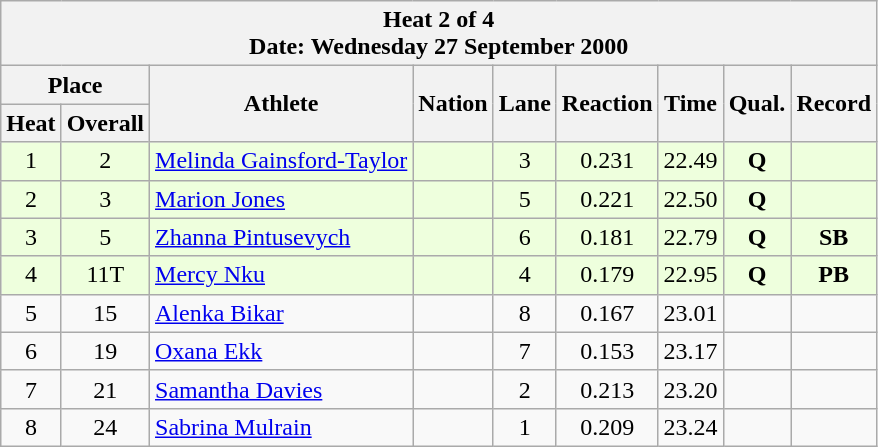<table class="wikitable sortable">
<tr>
<th colspan=9>Heat 2 of 4 <br> Date: Wednesday 27 September 2000 <br></th>
</tr>
<tr>
<th colspan=2>Place</th>
<th rowspan=2>Athlete</th>
<th rowspan=2>Nation</th>
<th rowspan=2>Lane</th>
<th rowspan=2>Reaction</th>
<th rowspan=2>Time</th>
<th rowspan=2>Qual.</th>
<th rowspan=2>Record</th>
</tr>
<tr>
<th>Heat</th>
<th>Overall</th>
</tr>
<tr bgcolor = "eeffdd">
<td align="center">1</td>
<td align="center">2</td>
<td align="left"><a href='#'>Melinda Gainsford-Taylor</a></td>
<td align="left"></td>
<td align="center">3</td>
<td align="center">0.231</td>
<td align="center">22.49</td>
<td align="center"><strong>Q </strong></td>
<td align="center"></td>
</tr>
<tr bgcolor = "eeffdd">
<td align="center">2</td>
<td align="center">3</td>
<td align="left"><a href='#'>Marion Jones</a></td>
<td align="left"></td>
<td align="center">5</td>
<td align="center">0.221</td>
<td align="center">22.50</td>
<td align="center"><strong>Q </strong></td>
<td align="center"></td>
</tr>
<tr bgcolor = "eeffdd">
<td align="center">3</td>
<td align="center">5</td>
<td align="left"><a href='#'>Zhanna Pintusevych</a></td>
<td align="left"></td>
<td align="center">6</td>
<td align="center">0.181</td>
<td align="center">22.79</td>
<td align="center"><strong>Q</strong></td>
<td align="center"><strong>SB</strong></td>
</tr>
<tr bgcolor = "eeffdd">
<td align="center">4</td>
<td align="center">11T</td>
<td align="left"><a href='#'>Mercy Nku</a></td>
<td align="left"></td>
<td align="center">4</td>
<td align="center">0.179</td>
<td align="center">22.95</td>
<td align="center"><strong>Q</strong></td>
<td align="center"><strong>PB</strong></td>
</tr>
<tr>
<td align="center">5</td>
<td align="center">15</td>
<td align="left"><a href='#'>Alenka Bikar</a></td>
<td align="left"></td>
<td align="center">8</td>
<td align="center">0.167</td>
<td align="center">23.01</td>
<td align="center"></td>
<td align="center"></td>
</tr>
<tr>
<td align="center">6</td>
<td align="center">19</td>
<td align="left"><a href='#'>Oxana Ekk</a></td>
<td align="left"></td>
<td align="center">7</td>
<td align="center">0.153</td>
<td align="center">23.17</td>
<td align="center"></td>
<td align="center"></td>
</tr>
<tr>
<td align="center">7</td>
<td align="center">21</td>
<td align="left"><a href='#'>Samantha Davies</a></td>
<td align="left"></td>
<td align="center">2</td>
<td align="center">0.213</td>
<td align="center">23.20</td>
<td align="center"></td>
<td align="center"></td>
</tr>
<tr>
<td align="center">8</td>
<td align="center">24</td>
<td align="left"><a href='#'>Sabrina Mulrain</a></td>
<td align="left"></td>
<td align="center">1</td>
<td align="center">0.209</td>
<td align="center">23.24</td>
<td align="center"></td>
<td align="center"></td>
</tr>
</table>
